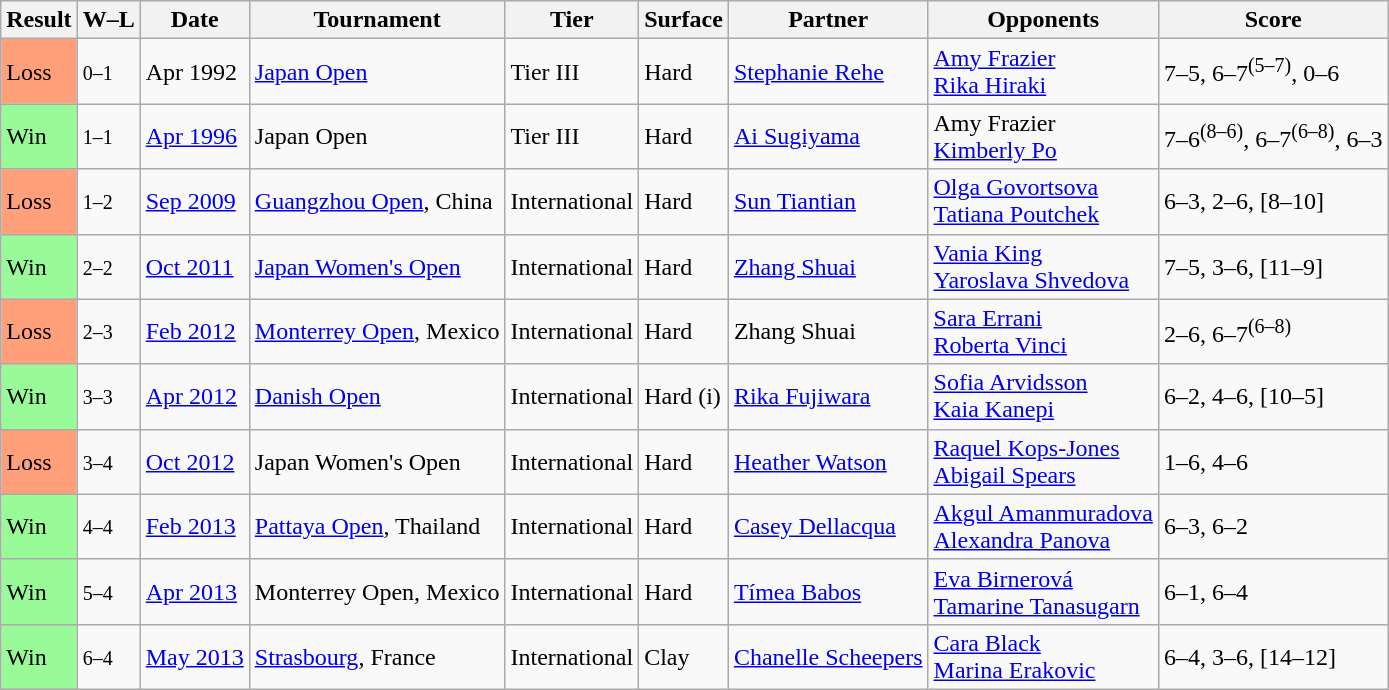<table class="sortable wikitable">
<tr>
<th>Result</th>
<th class=unsortable>W–L</th>
<th>Date</th>
<th>Tournament</th>
<th>Tier</th>
<th>Surface</th>
<th>Partner</th>
<th>Opponents</th>
<th class="unsortable">Score</th>
</tr>
<tr>
<td style="background:#ffa07a;">Loss</td>
<td><small>0–1</small></td>
<td>Apr 1992</td>
<td><a href='#'>Japan Open</a></td>
<td>Tier III</td>
<td>Hard</td>
<td> <a href='#'>Stephanie Rehe</a></td>
<td> <a href='#'>Amy Frazier</a> <br>  <a href='#'>Rika Hiraki</a></td>
<td>7–5, 6–7<sup>(5–7)</sup>, 0–6</td>
</tr>
<tr>
<td style="background:#98fb98;">Win</td>
<td><small>1–1</small></td>
<td><a href='#'>Apr 1996</a></td>
<td>Japan Open</td>
<td>Tier III</td>
<td>Hard</td>
<td> <a href='#'>Ai Sugiyama</a></td>
<td> Amy Frazier <br>  <a href='#'>Kimberly Po</a></td>
<td>7–6<sup>(8–6)</sup>, 6–7<sup>(6–8)</sup>, 6–3</td>
</tr>
<tr>
<td style="background:#ffa07a;">Loss</td>
<td><small>1–2</small></td>
<td><a href='#'>Sep 2009</a></td>
<td><a href='#'>Guangzhou Open</a>, China</td>
<td>International</td>
<td>Hard</td>
<td> <a href='#'>Sun Tiantian</a></td>
<td> <a href='#'>Olga Govortsova</a> <br>  <a href='#'>Tatiana Poutchek</a></td>
<td>6–3, 2–6, [8–10]</td>
</tr>
<tr>
<td style="background:#98fb98;">Win</td>
<td><small>2–2</small></td>
<td><a href='#'>Oct 2011</a></td>
<td><a href='#'>Japan Women's Open</a></td>
<td>International</td>
<td>Hard</td>
<td> <a href='#'>Zhang Shuai</a></td>
<td> <a href='#'>Vania King</a> <br>  <a href='#'>Yaroslava Shvedova</a></td>
<td>7–5, 3–6, [11–9]</td>
</tr>
<tr>
<td style="background:#ffa07a;">Loss</td>
<td><small>2–3</small></td>
<td><a href='#'>Feb 2012</a></td>
<td><a href='#'>Monterrey Open</a>, Mexico</td>
<td>International</td>
<td>Hard</td>
<td> Zhang Shuai</td>
<td> <a href='#'>Sara Errani</a> <br>  <a href='#'>Roberta Vinci</a></td>
<td>2–6, 6–7<sup>(6–8)</sup></td>
</tr>
<tr>
<td style="background:#98fb98;">Win</td>
<td><small>3–3</small></td>
<td><a href='#'>Apr 2012</a></td>
<td><a href='#'>Danish Open</a></td>
<td>International</td>
<td>Hard (i)</td>
<td> <a href='#'>Rika Fujiwara</a></td>
<td> <a href='#'>Sofia Arvidsson</a> <br>  <a href='#'>Kaia Kanepi</a></td>
<td>6–2, 4–6, [10–5]</td>
</tr>
<tr>
<td style="background:#ffa07a;">Loss</td>
<td><small>3–4</small></td>
<td><a href='#'>Oct 2012</a></td>
<td>Japan Women's Open</td>
<td>International</td>
<td>Hard</td>
<td> <a href='#'>Heather Watson</a></td>
<td> <a href='#'>Raquel Kops-Jones</a> <br>  <a href='#'>Abigail Spears</a></td>
<td>1–6, 4–6</td>
</tr>
<tr>
<td style="background:#98fb98;">Win</td>
<td><small>4–4</small></td>
<td><a href='#'>Feb 2013</a></td>
<td><a href='#'>Pattaya Open</a>, Thailand</td>
<td>International</td>
<td>Hard</td>
<td> <a href='#'>Casey Dellacqua</a></td>
<td> <a href='#'>Akgul Amanmuradova</a> <br>  <a href='#'>Alexandra Panova</a></td>
<td>6–3, 6–2</td>
</tr>
<tr>
<td style="background:#98fb98;">Win</td>
<td><small>5–4</small></td>
<td><a href='#'>Apr 2013</a></td>
<td>Monterrey Open, Mexico</td>
<td>International</td>
<td>Hard</td>
<td> <a href='#'>Tímea Babos</a></td>
<td> <a href='#'>Eva Birnerová</a> <br>  <a href='#'>Tamarine Tanasugarn</a></td>
<td>6–1, 6–4</td>
</tr>
<tr>
<td style="background:#98fb98;">Win</td>
<td><small>6–4</small></td>
<td><a href='#'>May 2013</a></td>
<td><a href='#'>Strasbourg</a>, France</td>
<td>International</td>
<td>Clay</td>
<td> <a href='#'>Chanelle Scheepers</a></td>
<td> <a href='#'>Cara Black</a> <br>  <a href='#'>Marina Erakovic</a></td>
<td>6–4, 3–6, [14–12]</td>
</tr>
</table>
